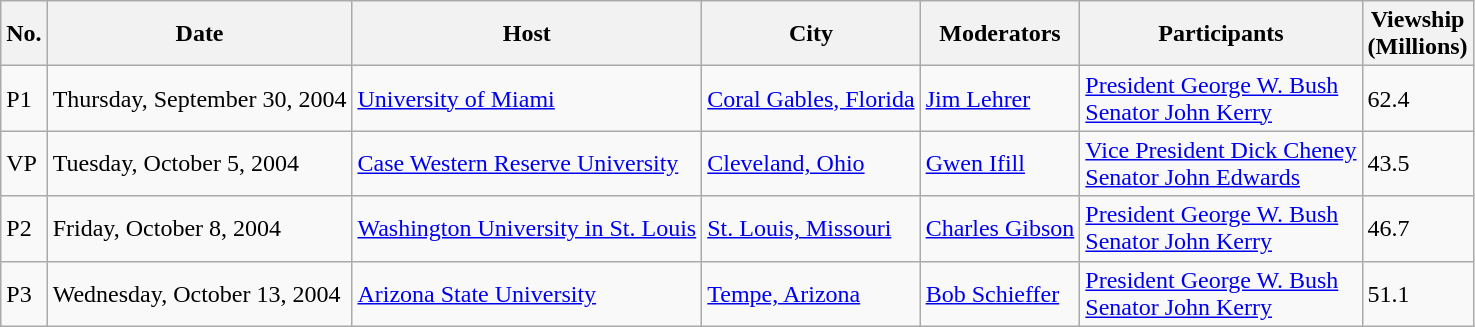<table class="wikitable">
<tr>
<th>No.</th>
<th>Date</th>
<th>Host</th>
<th>City</th>
<th>Moderators</th>
<th>Participants</th>
<th>Viewship<br>(Millions)</th>
</tr>
<tr>
<td>P1</td>
<td>Thursday, September 30, 2004</td>
<td><a href='#'>University of Miami</a></td>
<td><a href='#'>Coral Gables, Florida</a></td>
<td><a href='#'>Jim Lehrer</a></td>
<td><a href='#'>President George W. Bush</a><br><a href='#'>Senator John Kerry</a></td>
<td>62.4</td>
</tr>
<tr>
<td>VP</td>
<td>Tuesday, October 5, 2004</td>
<td><a href='#'>Case Western Reserve University</a></td>
<td><a href='#'>Cleveland, Ohio</a></td>
<td><a href='#'>Gwen Ifill</a></td>
<td><a href='#'>Vice President Dick Cheney</a><br><a href='#'>Senator John Edwards</a></td>
<td>43.5</td>
</tr>
<tr>
<td>P2</td>
<td>Friday, October 8, 2004</td>
<td><a href='#'>Washington University in St. Louis</a></td>
<td><a href='#'>St. Louis, Missouri</a></td>
<td><a href='#'>Charles Gibson</a></td>
<td><a href='#'>President George W. Bush</a><br><a href='#'>Senator John Kerry</a></td>
<td>46.7</td>
</tr>
<tr>
<td>P3</td>
<td>Wednesday, October 13, 2004</td>
<td><a href='#'>Arizona State University</a></td>
<td><a href='#'>Tempe, Arizona</a></td>
<td><a href='#'>Bob Schieffer</a></td>
<td><a href='#'>President George W. Bush</a><br><a href='#'>Senator John Kerry</a></td>
<td>51.1</td>
</tr>
</table>
